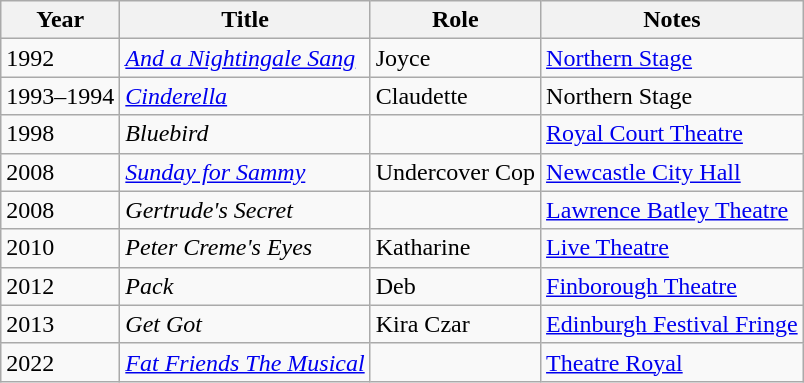<table class="wikitable">
<tr valign="top">
<th>Year</th>
<th>Title</th>
<th>Role</th>
<th>Notes</th>
</tr>
<tr valign="top">
<td>1992</td>
<td><em><a href='#'>And a Nightingale Sang</a></em></td>
<td>Joyce</td>
<td><a href='#'>Northern Stage</a></td>
</tr>
<tr valign="top">
<td>1993–1994</td>
<td><em><a href='#'>Cinderella</a></em></td>
<td>Claudette</td>
<td>Northern Stage</td>
</tr>
<tr valign="top">
<td>1998</td>
<td><em>Bluebird</em></td>
<td></td>
<td><a href='#'>Royal Court Theatre</a></td>
</tr>
<tr valign="top">
<td>2008</td>
<td><em><a href='#'>Sunday for Sammy</a></em></td>
<td>Undercover Cop</td>
<td><a href='#'>Newcastle City Hall</a></td>
</tr>
<tr valign="top">
<td>2008</td>
<td><em>Gertrude's Secret</em></td>
<td></td>
<td><a href='#'>Lawrence Batley Theatre</a></td>
</tr>
<tr valign="top">
<td>2010</td>
<td><em>Peter Creme's Eyes</em></td>
<td>Katharine</td>
<td><a href='#'>Live Theatre</a></td>
</tr>
<tr valign="top">
<td>2012</td>
<td><em>Pack</em></td>
<td>Deb</td>
<td><a href='#'>Finborough Theatre</a></td>
</tr>
<tr valign="top">
<td>2013</td>
<td><em>Get Got</em></td>
<td>Kira Czar</td>
<td><a href='#'>Edinburgh Festival Fringe</a></td>
</tr>
<tr valign="top">
<td>2022</td>
<td><em><a href='#'>Fat Friends The Musical</a></em></td>
<td></td>
<td><a href='#'>Theatre Royal</a></td>
</tr>
</table>
